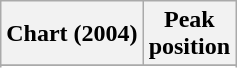<table class="wikitable plainrowheaders" style="text-align:center">
<tr>
<th>Chart (2004)</th>
<th>Peak<br>position</th>
</tr>
<tr>
</tr>
<tr>
</tr>
</table>
